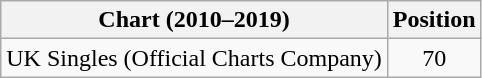<table class="wikitable plainrowheaders">
<tr>
<th scope="col">Chart (2010–2019)</th>
<th scope="col">Position</th>
</tr>
<tr>
<td>UK Singles (Official Charts Company)</td>
<td align="center">70</td>
</tr>
</table>
